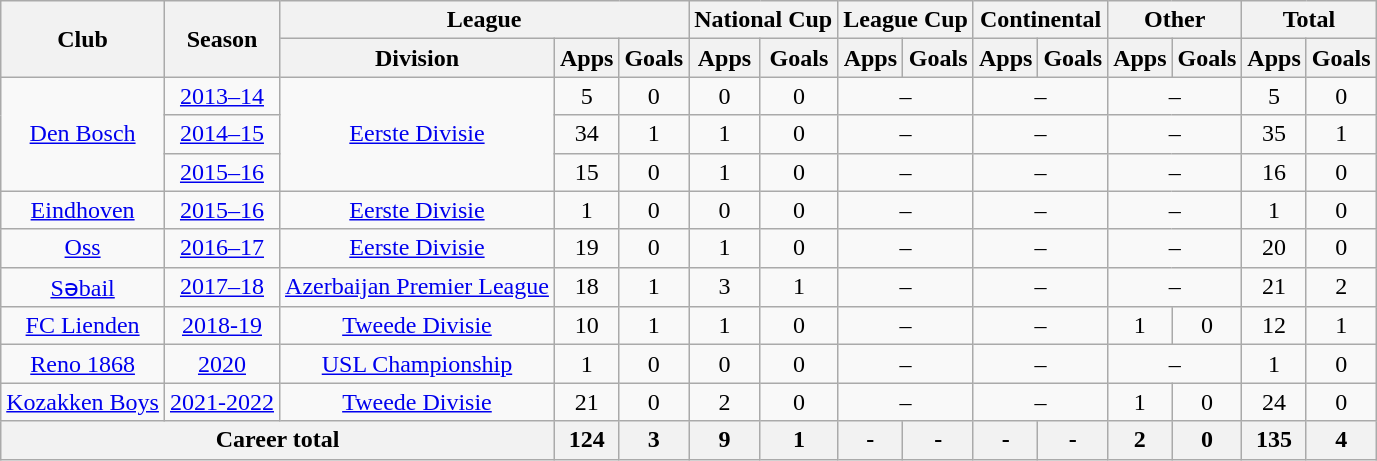<table class="wikitable" style="text-align: center;">
<tr>
<th rowspan="2">Club</th>
<th rowspan="2">Season</th>
<th colspan="3">League</th>
<th colspan="2">National Cup</th>
<th colspan="2">League Cup</th>
<th colspan="2">Continental</th>
<th colspan="2">Other</th>
<th colspan="2">Total</th>
</tr>
<tr>
<th>Division</th>
<th>Apps</th>
<th>Goals</th>
<th>Apps</th>
<th>Goals</th>
<th>Apps</th>
<th>Goals</th>
<th>Apps</th>
<th>Goals</th>
<th>Apps</th>
<th>Goals</th>
<th>Apps</th>
<th>Goals</th>
</tr>
<tr>
<td rowspan="3" valign="center"><a href='#'>Den Bosch</a></td>
<td><a href='#'>2013–14</a></td>
<td rowspan="3" valign="center"><a href='#'>Eerste Divisie</a></td>
<td>5</td>
<td>0</td>
<td>0</td>
<td>0</td>
<td colspan="2">–</td>
<td colspan="2">–</td>
<td colspan="2">–</td>
<td>5</td>
<td>0</td>
</tr>
<tr>
<td><a href='#'>2014–15</a></td>
<td>34</td>
<td>1</td>
<td>1</td>
<td>0</td>
<td colspan="2">–</td>
<td colspan="2">–</td>
<td colspan="2">–</td>
<td>35</td>
<td>1</td>
</tr>
<tr>
<td><a href='#'>2015–16</a></td>
<td>15</td>
<td>0</td>
<td>1</td>
<td>0</td>
<td colspan="2">–</td>
<td colspan="2">–</td>
<td colspan="2">–</td>
<td>16</td>
<td>0</td>
</tr>
<tr>
<td valign="center"><a href='#'>Eindhoven</a></td>
<td><a href='#'>2015–16</a></td>
<td><a href='#'>Eerste Divisie</a></td>
<td>1</td>
<td>0</td>
<td>0</td>
<td>0</td>
<td colspan="2">–</td>
<td colspan="2">–</td>
<td colspan="2">–</td>
<td>1</td>
<td>0</td>
</tr>
<tr>
<td valign="center"><a href='#'>Oss</a></td>
<td><a href='#'>2016–17</a></td>
<td><a href='#'>Eerste Divisie</a></td>
<td>19</td>
<td>0</td>
<td>1</td>
<td>0</td>
<td colspan="2">–</td>
<td colspan="2">–</td>
<td colspan="2">–</td>
<td>20</td>
<td>0</td>
</tr>
<tr>
<td valign="center"><a href='#'>Səbail</a></td>
<td><a href='#'>2017–18</a></td>
<td><a href='#'>Azerbaijan Premier League</a></td>
<td>18</td>
<td>1</td>
<td>3</td>
<td>1</td>
<td colspan="2">–</td>
<td colspan="2">–</td>
<td colspan="2">–</td>
<td>21</td>
<td>2</td>
</tr>
<tr>
<td><a href='#'>FC Lienden</a></td>
<td><a href='#'>2018-19</a></td>
<td><a href='#'>Tweede Divisie</a></td>
<td>10</td>
<td>1</td>
<td>1</td>
<td>0</td>
<td colspan="2">–</td>
<td colspan="2">–</td>
<td>1</td>
<td>0</td>
<td>12</td>
<td>1</td>
</tr>
<tr>
<td><a href='#'>Reno 1868</a></td>
<td><a href='#'>2020</a></td>
<td><a href='#'>USL Championship</a></td>
<td>1</td>
<td>0</td>
<td>0</td>
<td>0</td>
<td colspan="2">–</td>
<td colspan="2">–</td>
<td colspan="2">–</td>
<td>1</td>
<td>0</td>
</tr>
<tr>
<td><a href='#'>Kozakken Boys</a></td>
<td><a href='#'>2021-2022</a></td>
<td><a href='#'>Tweede Divisie</a></td>
<td>21</td>
<td>0</td>
<td>2</td>
<td>0</td>
<td colspan="2">–</td>
<td colspan="2">–</td>
<td>1</td>
<td>0</td>
<td>24</td>
<td>0</td>
</tr>
<tr>
<th colspan="3">Career total</th>
<th>124</th>
<th>3</th>
<th>9</th>
<th>1</th>
<th>-</th>
<th>-</th>
<th>-</th>
<th>-</th>
<th>2</th>
<th>0</th>
<th>135</th>
<th>4</th>
</tr>
</table>
